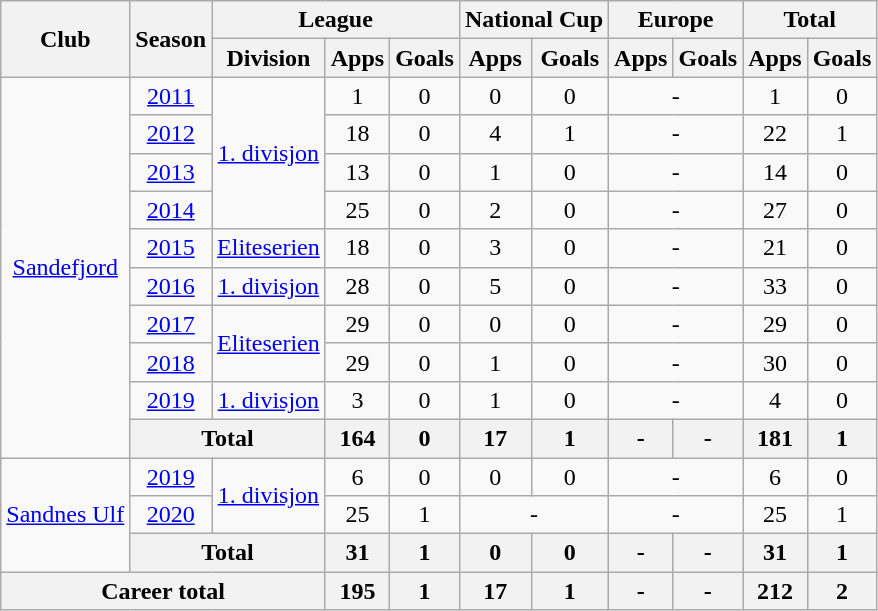<table class="wikitable" style="text-align: center;">
<tr>
<th rowspan="2">Club</th>
<th rowspan="2">Season</th>
<th colspan="3">League</th>
<th colspan="2">National Cup</th>
<th colspan="2">Europe</th>
<th colspan="2">Total</th>
</tr>
<tr>
<th>Division</th>
<th>Apps</th>
<th>Goals</th>
<th>Apps</th>
<th>Goals</th>
<th>Apps</th>
<th>Goals</th>
<th>Apps</th>
<th>Goals</th>
</tr>
<tr>
<td rowspan="10"><a href='#'>Sandefjord</a></td>
<td><a href='#'>2011</a></td>
<td rowspan="4"><a href='#'>1. divisjon</a></td>
<td>1</td>
<td>0</td>
<td>0</td>
<td>0</td>
<td colspan="2">-</td>
<td>1</td>
<td>0</td>
</tr>
<tr>
<td><a href='#'>2012</a></td>
<td>18</td>
<td>0</td>
<td>4</td>
<td>1</td>
<td colspan="2">-</td>
<td>22</td>
<td>1</td>
</tr>
<tr>
<td><a href='#'>2013</a></td>
<td>13</td>
<td>0</td>
<td>1</td>
<td>0</td>
<td colspan="2">-</td>
<td>14</td>
<td>0</td>
</tr>
<tr>
<td><a href='#'>2014</a></td>
<td>25</td>
<td>0</td>
<td>2</td>
<td>0</td>
<td colspan="2">-</td>
<td>27</td>
<td>0</td>
</tr>
<tr>
<td><a href='#'>2015</a></td>
<td rowspan="1"><a href='#'>Eliteserien</a></td>
<td>18</td>
<td>0</td>
<td>3</td>
<td>0</td>
<td colspan="2">-</td>
<td>21</td>
<td>0</td>
</tr>
<tr>
<td><a href='#'>2016</a></td>
<td rowspan="1"><a href='#'>1. divisjon</a></td>
<td>28</td>
<td>0</td>
<td>5</td>
<td>0</td>
<td colspan="2">-</td>
<td>33</td>
<td>0</td>
</tr>
<tr>
<td><a href='#'>2017</a></td>
<td rowspan="2"><a href='#'>Eliteserien</a></td>
<td>29</td>
<td>0</td>
<td>0</td>
<td>0</td>
<td colspan="2">-</td>
<td>29</td>
<td>0</td>
</tr>
<tr>
<td><a href='#'>2018</a></td>
<td>29</td>
<td>0</td>
<td>1</td>
<td>0</td>
<td colspan="2">-</td>
<td>30</td>
<td>0</td>
</tr>
<tr>
<td><a href='#'>2019</a></td>
<td rowspan="1"><a href='#'>1. divisjon</a></td>
<td>3</td>
<td>0</td>
<td>1</td>
<td>0</td>
<td colspan="2">-</td>
<td>4</td>
<td>0</td>
</tr>
<tr>
<th colspan="2">Total</th>
<th>164</th>
<th>0</th>
<th>17</th>
<th>1</th>
<th>-</th>
<th>-</th>
<th>181</th>
<th>1</th>
</tr>
<tr>
<td rowspan="3"><a href='#'>Sandnes Ulf</a></td>
<td><a href='#'>2019</a></td>
<td rowspan="2"><a href='#'>1. divisjon</a></td>
<td>6</td>
<td>0</td>
<td>0</td>
<td>0</td>
<td colspan="2">-</td>
<td>6</td>
<td>0</td>
</tr>
<tr>
<td><a href='#'>2020</a></td>
<td>25</td>
<td>1</td>
<td colspan="2">-</td>
<td colspan="2">-</td>
<td>25</td>
<td>1</td>
</tr>
<tr>
<th colspan="2">Total</th>
<th>31</th>
<th>1</th>
<th>0</th>
<th>0</th>
<th>-</th>
<th>-</th>
<th>31</th>
<th>1</th>
</tr>
<tr>
<th colspan="3">Career total</th>
<th>195</th>
<th>1</th>
<th>17</th>
<th>1</th>
<th>-</th>
<th>-</th>
<th>212</th>
<th>2</th>
</tr>
</table>
